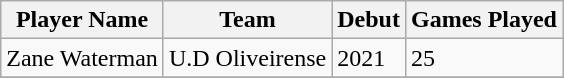<table class="wikitable">
<tr>
<th>Player Name</th>
<th>Team</th>
<th>Debut</th>
<th>Games Played</th>
</tr>
<tr>
<td>Zane Waterman</td>
<td>U.D Oliveirense</td>
<td>2021</td>
<td>25</td>
</tr>
<tr>
</tr>
</table>
